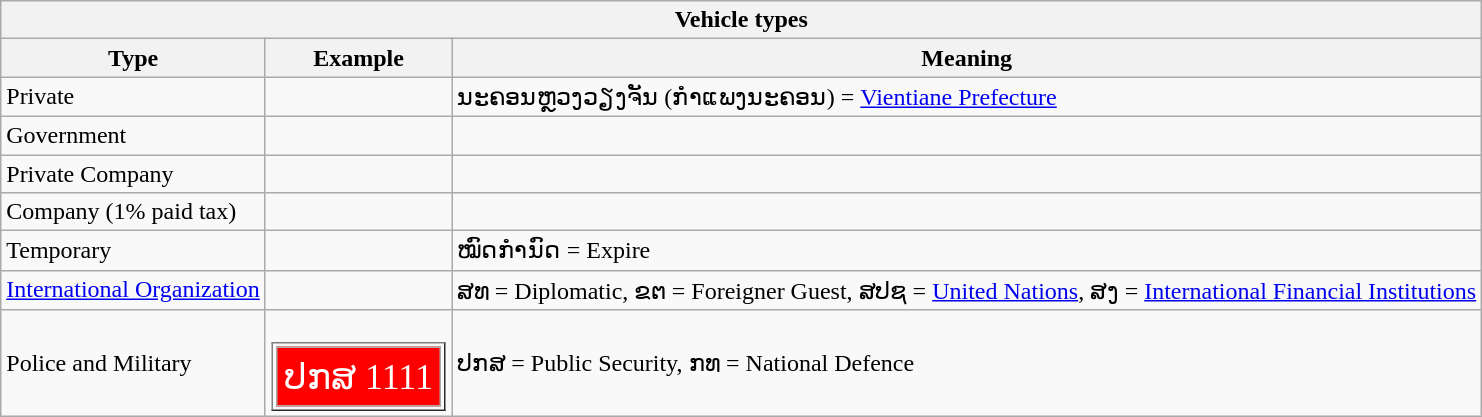<table class="wikitable">
<tr>
<th colspan=5>Vehicle types</th>
</tr>
<tr>
<th>Type</th>
<th>Example</th>
<th>Meaning</th>
</tr>
<tr>
<td>Private</td>
<td></td>
<td>ນະຄອນຫຼວງວຽງຈັນ (ກຳແພງນະຄອນ) = <a href='#'>Vientiane Prefecture</a></td>
</tr>
<tr>
<td>Government</td>
<td></td>
<td></td>
</tr>
<tr>
<td>Private Company</td>
<td></td>
<td></td>
</tr>
<tr>
<td>Company (1% paid tax)</td>
<td></td>
<td></td>
</tr>
<tr>
<td>Temporary</td>
<td></td>
<td>ໝົດກຳນົດ = Expire</td>
</tr>
<tr>
<td><a href='#'> International Organization</a></td>
<td></td>
<td>ສທ = Diplomatic, ຂຕ = Foreigner Guest, ສປຊ = <a href='#'>United Nations</a>, ສງ = <a href='#'>International Financial Institutions</a></td>
</tr>
<tr>
<td>Police and Military</td>
<td><br><table border=1>
<tr size=40>
<td style="background:red; font-size: 150%; color: white">ປກສ 1111</td>
</tr>
</table>
</td>
<td>ປກສ = Public Security, ກທ = National Defence</td>
</tr>
</table>
